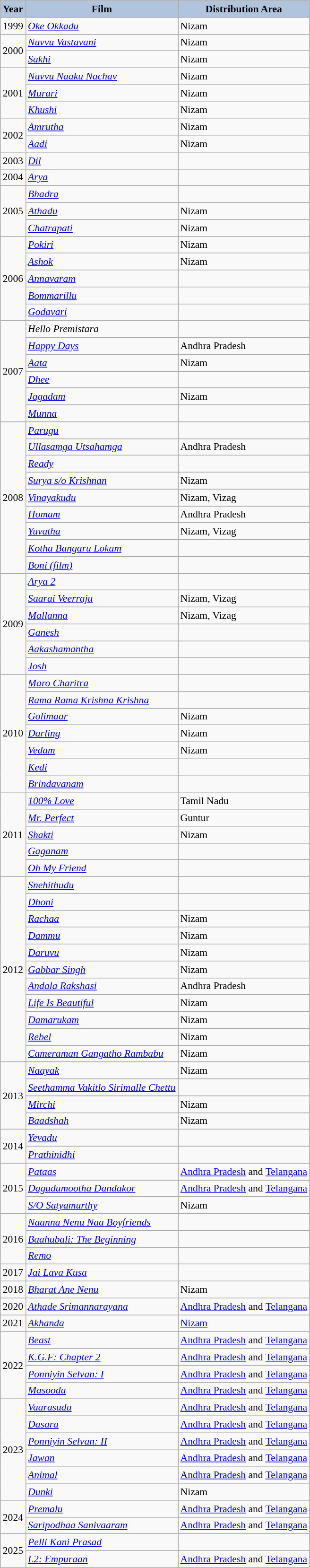<table class="wikitable sortable" style="font-size:90%">
<tr style="text-align:center;">
<th style="text-align:center; background:#b0c4de;">Year</th>
<th style="text-align:center; background:#b0c4de;">Film</th>
<th style="text-align:center; background:#b0c4de;">Distribution Area</th>
</tr>
<tr>
<td>1999</td>
<td><em><a href='#'>Oke Okkadu</a></em></td>
<td>Nizam</td>
</tr>
<tr>
<td rowspan="2">2000</td>
<td><em><a href='#'>Nuvvu Vastavani</a></em></td>
<td>Nizam</td>
</tr>
<tr>
<td><em><a href='#'>Sakhi</a></em></td>
<td>Nizam</td>
</tr>
<tr>
<td rowspan="3">2001</td>
<td><em><a href='#'>Nuvvu Naaku Nachav</a></em></td>
<td>Nizam</td>
</tr>
<tr>
<td><em><a href='#'>Murari</a></em></td>
<td>Nizam</td>
</tr>
<tr>
<td><em><a href='#'>Khushi</a></em></td>
<td>Nizam</td>
</tr>
<tr>
<td rowspan="2">2002</td>
<td><em><a href='#'>Amrutha</a></em></td>
<td>Nizam</td>
</tr>
<tr>
<td><em><a href='#'>Aadi</a></em></td>
<td>Nizam</td>
</tr>
<tr>
<td>2003</td>
<td><em><a href='#'>Dil</a></em></td>
<td></td>
</tr>
<tr>
<td>2004</td>
<td><em><a href='#'>Arya</a></em></td>
<td></td>
</tr>
<tr>
<td rowspan="3">2005</td>
<td><em><a href='#'>Bhadra</a></em></td>
<td></td>
</tr>
<tr>
<td><em><a href='#'>Athadu</a></em></td>
<td>Nizam</td>
</tr>
<tr>
<td><em><a href='#'>Chatrapati</a></em></td>
<td>Nizam</td>
</tr>
<tr>
<td rowspan="5">2006</td>
<td><em><a href='#'>Pokiri</a></em></td>
<td>Nizam</td>
</tr>
<tr>
<td><em><a href='#'>Ashok</a></em></td>
<td>Nizam</td>
</tr>
<tr>
<td><em><a href='#'>Annavaram</a></em></td>
<td></td>
</tr>
<tr>
<td><em><a href='#'>Bommarillu</a></em></td>
<td></td>
</tr>
<tr>
<td><em><a href='#'>Godavari</a></em></td>
<td></td>
</tr>
<tr>
<td rowspan="6">2007</td>
<td><em>Hello Premistara</em></td>
<td></td>
</tr>
<tr>
<td><em><a href='#'>Happy Days</a></em></td>
<td>Andhra Pradesh</td>
</tr>
<tr>
<td><em><a href='#'>Aata</a></em></td>
<td>Nizam</td>
</tr>
<tr>
<td><em><a href='#'>Dhee</a></em></td>
<td></td>
</tr>
<tr>
<td><em><a href='#'>Jagadam</a></em></td>
<td>Nizam</td>
</tr>
<tr>
<td><em><a href='#'>Munna</a></em></td>
<td></td>
</tr>
<tr>
<td rowspan="9">2008</td>
<td><em><a href='#'>Parugu</a></em></td>
<td></td>
</tr>
<tr>
<td><em><a href='#'>Ullasamga Utsahamga</a></em></td>
<td>Andhra Pradesh</td>
</tr>
<tr>
<td><em><a href='#'>Ready</a></em></td>
<td></td>
</tr>
<tr>
<td><em><a href='#'>Surya s/o Krishnan</a></em></td>
<td>Nizam</td>
</tr>
<tr>
<td><em><a href='#'>Vinayakudu</a></em></td>
<td>Nizam, Vizag</td>
</tr>
<tr>
<td><em><a href='#'>Homam</a></em></td>
<td>Andhra Pradesh</td>
</tr>
<tr>
<td><em><a href='#'>Yuvatha</a></em></td>
<td>Nizam, Vizag</td>
</tr>
<tr>
<td><em><a href='#'>Kotha Bangaru Lokam</a></em></td>
<td></td>
</tr>
<tr>
<td><em><a href='#'>Boni (film)</a></em></td>
<td></td>
</tr>
<tr>
<td rowspan="6">2009</td>
<td><em><a href='#'>Arya 2</a></em></td>
<td></td>
</tr>
<tr>
<td><em><a href='#'>Saarai Veerraju</a></em></td>
<td>Nizam, Vizag</td>
</tr>
<tr>
<td><em><a href='#'>Mallanna</a></em></td>
<td>Nizam, Vizag</td>
</tr>
<tr>
<td><em><a href='#'>Ganesh</a></em></td>
<td></td>
</tr>
<tr>
<td><em><a href='#'>Aakashamantha</a></em></td>
<td></td>
</tr>
<tr>
<td><em><a href='#'>Josh</a></em></td>
<td></td>
</tr>
<tr>
<td rowspan="7">2010</td>
<td><em><a href='#'>Maro Charitra</a></em></td>
<td></td>
</tr>
<tr>
<td><em><a href='#'>Rama Rama Krishna Krishna</a></em></td>
<td></td>
</tr>
<tr>
<td><em><a href='#'>Golimaar</a></em></td>
<td>Nizam</td>
</tr>
<tr>
<td><em><a href='#'>Darling</a></em></td>
<td>Nizam</td>
</tr>
<tr>
<td><em><a href='#'>Vedam</a></em></td>
<td>Nizam</td>
</tr>
<tr>
<td><em><a href='#'>Kedi</a></em></td>
<td></td>
</tr>
<tr>
<td><em><a href='#'>Brindavanam</a></em></td>
<td></td>
</tr>
<tr>
<td rowspan="5">2011</td>
<td><em><a href='#'>100% Love</a></em></td>
<td>Tamil Nadu</td>
</tr>
<tr>
<td><em><a href='#'>Mr. Perfect</a></em></td>
<td>Guntur</td>
</tr>
<tr>
<td><em><a href='#'>Shakti</a></em></td>
<td>Nizam</td>
</tr>
<tr>
<td><em><a href='#'>Gaganam</a></em></td>
<td></td>
</tr>
<tr>
<td><em><a href='#'>Oh My Friend</a></em></td>
<td></td>
</tr>
<tr>
<td rowspan="11">2012</td>
<td><em><a href='#'>Snehithudu</a></em></td>
<td></td>
</tr>
<tr>
<td><em><a href='#'>Dhoni</a></em></td>
<td></td>
</tr>
<tr>
<td><em><a href='#'>Rachaa</a></em></td>
<td>Nizam</td>
</tr>
<tr>
<td><em><a href='#'>Dammu</a></em></td>
<td>Nizam</td>
</tr>
<tr>
<td><em><a href='#'>Daruvu</a></em></td>
<td>Nizam</td>
</tr>
<tr>
<td><em><a href='#'>Gabbar Singh</a></em></td>
<td>Nizam</td>
</tr>
<tr>
<td><em><a href='#'>Andala Rakshasi</a></em></td>
<td>Andhra Pradesh</td>
</tr>
<tr>
<td><em><a href='#'>Life Is Beautiful</a></em></td>
<td>Nizam</td>
</tr>
<tr>
<td><em><a href='#'>Damarukam</a></em></td>
<td>Nizam</td>
</tr>
<tr>
<td><em><a href='#'>Rebel</a></em></td>
<td>Nizam</td>
</tr>
<tr>
<td><em><a href='#'>Cameraman Gangatho Rambabu</a></em></td>
<td>Nizam</td>
</tr>
<tr>
<td rowspan="4">2013</td>
<td><em><a href='#'>Naayak</a></em></td>
<td>Nizam</td>
</tr>
<tr>
<td><em><a href='#'>Seethamma Vakitlo Sirimalle Chettu</a></em></td>
<td></td>
</tr>
<tr>
<td><em><a href='#'>Mirchi</a></em></td>
<td>Nizam</td>
</tr>
<tr>
<td><em><a href='#'>Baadshah</a></em></td>
<td>Nizam</td>
</tr>
<tr>
<td rowspan="2">2014</td>
<td><em><a href='#'>Yevadu</a></em></td>
<td></td>
</tr>
<tr>
<td><em><a href='#'>Prathinidhi</a></em></td>
<td></td>
</tr>
<tr>
<td rowspan="3">2015</td>
<td><em><a href='#'>Pataas</a></em></td>
<td><a href='#'>Andhra Pradesh</a> and <a href='#'>Telangana</a></td>
</tr>
<tr>
<td><em><a href='#'>Dagudumootha Dandakor</a></em></td>
<td><a href='#'>Andhra Pradesh</a> and <a href='#'>Telangana</a></td>
</tr>
<tr>
<td><em><a href='#'>S/O Satyamurthy</a></em></td>
<td>Nizam</td>
</tr>
<tr>
<td rowspan="3">2016</td>
<td><em><a href='#'>Naanna Nenu Naa Boyfriends</a></em></td>
<td></td>
</tr>
<tr>
<td><em><a href='#'>Baahubali: The Beginning</a></em></td>
<td></td>
</tr>
<tr>
<td><em><a href='#'>Remo</a></em></td>
<td></td>
</tr>
<tr>
<td>2017</td>
<td><em><a href='#'>Jai Lava Kusa</a></em></td>
<td></td>
</tr>
<tr>
<td>2018</td>
<td><em><a href='#'>Bharat Ane Nenu</a></em></td>
<td>Nizam</td>
</tr>
<tr>
<td>2020</td>
<td><em><a href='#'>Athade Srimannarayana</a></em></td>
<td><a href='#'>Andhra Pradesh</a> and <a href='#'>Telangana</a></td>
</tr>
<tr>
<td>2021</td>
<td><em><a href='#'>Akhanda</a></em></td>
<td><a href='#'>Nizam</a></td>
</tr>
<tr>
<td rowspan="4">2022</td>
<td><em><a href='#'>Beast</a></em></td>
<td><a href='#'>Andhra Pradesh</a> and <a href='#'>Telangana</a></td>
</tr>
<tr>
<td><em><a href='#'>K.G.F: Chapter 2</a></em></td>
<td><a href='#'>Andhra Pradesh</a> and <a href='#'>Telangana</a></td>
</tr>
<tr>
<td><em><a href='#'>Ponniyin Selvan: I</a></em></td>
<td><a href='#'>Andhra Pradesh</a> and <a href='#'>Telangana</a></td>
</tr>
<tr>
<td><em><a href='#'>Masooda</a></em></td>
<td><a href='#'>Andhra Pradesh</a> and <a href='#'>Telangana</a></td>
</tr>
<tr>
<td rowspan="6">2023</td>
<td><a href='#'><em>Vaarasudu</em></a></td>
<td><a href='#'>Andhra Pradesh</a> and <a href='#'>Telangana</a></td>
</tr>
<tr>
<td><a href='#'><em>Dasara</em></a></td>
<td><a href='#'>Andhra Pradesh</a> and <a href='#'>Telangana</a></td>
</tr>
<tr>
<td><em><a href='#'>Ponniyin Selvan: II</a></em></td>
<td><a href='#'>Andhra Pradesh</a> and <a href='#'>Telangana</a></td>
</tr>
<tr>
<td><em><a href='#'>Jawan</a></em></td>
<td><a href='#'>Andhra Pradesh</a> and <a href='#'>Telangana</a></td>
</tr>
<tr>
<td><em><a href='#'>Animal</a></em></td>
<td><a href='#'>Andhra Pradesh</a> and <a href='#'>Telangana</a></td>
</tr>
<tr>
<td><em><a href='#'>Dunki</a></em></td>
<td>Nizam</td>
</tr>
<tr>
<td rowspan="2">2024</td>
<td><em><a href='#'>Premalu</a></em></td>
<td><a href='#'>Andhra Pradesh</a> and <a href='#'>Telangana</a></td>
</tr>
<tr>
<td><em><a href='#'>Saripodhaa Sanivaaram</a></em></td>
<td><a href='#'>Andhra Pradesh</a> and <a href='#'>Telangana</a></td>
</tr>
<tr>
<td rowspan="2">2025</td>
<td><em><a href='#'>Pelli Kani Prasad</a></em></td>
<td></td>
</tr>
<tr>
<td><em><a href='#'>L2: Empuraan</a></em></td>
<td><a href='#'>Andhra Pradesh</a> and <a href='#'>Telangana</a></td>
</tr>
</table>
